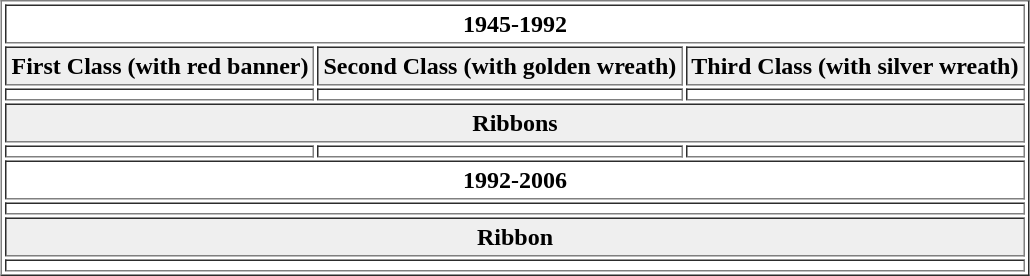<table align="center" border="1" cellpadding="3">
<tr>
<th colspan="3">1945-1992</th>
</tr>
<tr>
<th style="background:#efefef;">First Class (with red banner)</th>
<th style="background:#efefef;">Second Class (with golden wreath)</th>
<th style="background:#efefef;">Third Class (with silver wreath)</th>
</tr>
<tr>
<td align="center"></td>
<td align="center"></td>
<td align="center"></td>
</tr>
<tr>
<th colspan="3" style="background:#efefef;">Ribbons</th>
</tr>
<tr>
<td align="center"></td>
<td align="center"></td>
<td align="center"></td>
</tr>
<tr>
<th colspan="3">1992-2006</th>
</tr>
<tr>
<td colspan="3" align="center"></td>
</tr>
<tr>
<th colspan="3" style="background:#efefef;">Ribbon</th>
</tr>
<tr>
<td colspan="3" align="center"></td>
</tr>
</table>
